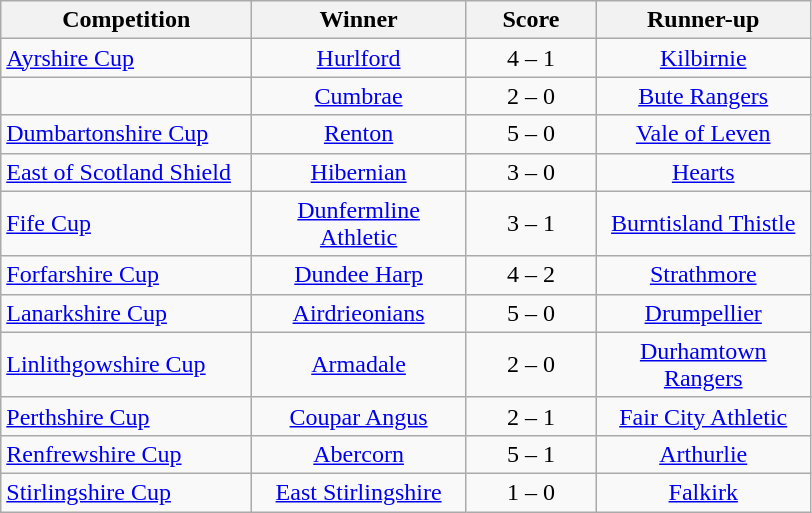<table class="wikitable" style="text-align: center;">
<tr>
<th width=160>Competition</th>
<th width=135>Winner</th>
<th width=80>Score</th>
<th width=135>Runner-up</th>
</tr>
<tr>
<td align=left><a href='#'>Ayrshire Cup</a></td>
<td><a href='#'>Hurlford</a></td>
<td>4 – 1</td>
<td><a href='#'>Kilbirnie</a></td>
</tr>
<tr>
<td align=left></td>
<td><a href='#'>Cumbrae</a></td>
<td>2 – 0</td>
<td><a href='#'>Bute Rangers</a></td>
</tr>
<tr>
<td align=left><a href='#'>Dumbartonshire Cup</a></td>
<td><a href='#'>Renton</a></td>
<td>5 – 0</td>
<td><a href='#'>Vale of Leven</a></td>
</tr>
<tr>
<td align=left><a href='#'>East of Scotland Shield</a></td>
<td><a href='#'>Hibernian</a></td>
<td>3 – 0</td>
<td><a href='#'>Hearts</a></td>
</tr>
<tr>
<td align=left><a href='#'>Fife Cup</a></td>
<td><a href='#'>Dunfermline Athletic</a></td>
<td>3 – 1</td>
<td><a href='#'>Burntisland Thistle</a></td>
</tr>
<tr>
<td align=left><a href='#'>Forfarshire Cup</a></td>
<td><a href='#'>Dundee Harp</a></td>
<td>4 – 2</td>
<td><a href='#'>Strathmore</a></td>
</tr>
<tr>
<td align=left><a href='#'>Lanarkshire Cup</a></td>
<td><a href='#'>Airdrieonians</a></td>
<td>5 – 0</td>
<td><a href='#'>Drumpellier</a></td>
</tr>
<tr>
<td align=left><a href='#'>Linlithgowshire Cup</a></td>
<td><a href='#'>Armadale</a></td>
<td>2 – 0</td>
<td><a href='#'>Durhamtown Rangers</a></td>
</tr>
<tr>
<td align=left><a href='#'>Perthshire Cup</a></td>
<td><a href='#'>Coupar Angus</a></td>
<td>2 – 1</td>
<td><a href='#'>Fair City Athletic</a></td>
</tr>
<tr>
<td align=left><a href='#'>Renfrewshire Cup</a></td>
<td><a href='#'>Abercorn</a></td>
<td>5 – 1</td>
<td><a href='#'>Arthurlie</a></td>
</tr>
<tr>
<td align=left><a href='#'>Stirlingshire Cup</a></td>
<td><a href='#'>East Stirlingshire</a></td>
<td>1 – 0</td>
<td><a href='#'>Falkirk</a></td>
</tr>
</table>
